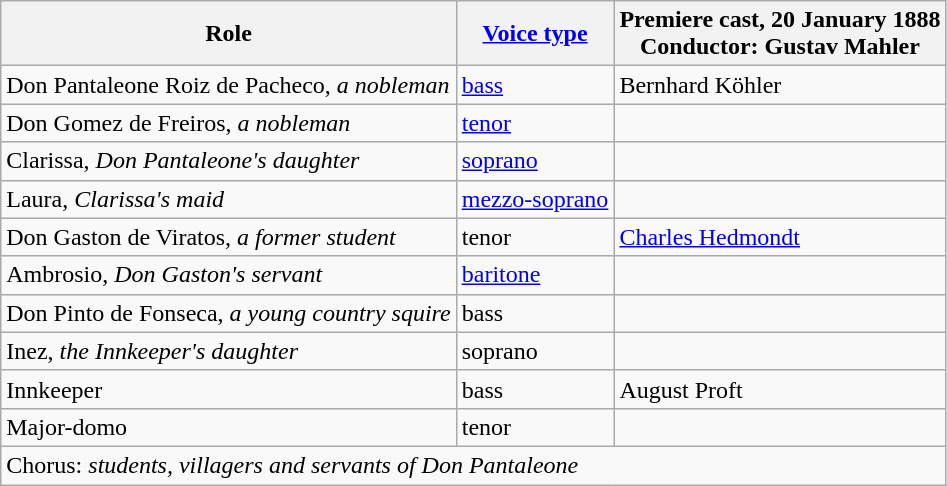<table class="wikitable">
<tr>
<th>Role</th>
<th><a href='#'>Voice type</a></th>
<th>Premiere cast, 20 January 1888<br>Conductor: Gustav Mahler</th>
</tr>
<tr>
<td>Don Pantaleone Roiz de Pacheco, <em>a nobleman</em></td>
<td><a href='#'>bass</a></td>
<td>Bernhard Köhler</td>
</tr>
<tr>
<td>Don Gomez de Freiros, <em>a nobleman</em></td>
<td><a href='#'>tenor</a></td>
<td></td>
</tr>
<tr>
<td>Clarissa, <em>Don Pantaleone's daughter</em></td>
<td><a href='#'>soprano</a></td>
<td></td>
</tr>
<tr>
<td>Laura, <em>Clarissa's maid</em></td>
<td><a href='#'>mezzo-soprano</a></td>
<td></td>
</tr>
<tr>
<td>Don Gaston de Viratos, <em>a former student</em></td>
<td>tenor</td>
<td><a href='#'>Charles Hedmondt</a></td>
</tr>
<tr>
<td>Ambrosio, <em>Don Gaston's servant</em></td>
<td><a href='#'>baritone</a></td>
<td></td>
</tr>
<tr>
<td>Don Pinto de Fonseca, <em>a young country squire</em></td>
<td>bass</td>
<td></td>
</tr>
<tr>
<td>Inez, <em>the Innkeeper's daughter</em></td>
<td>soprano</td>
<td></td>
</tr>
<tr>
<td>Innkeeper</td>
<td>bass</td>
<td>August Proft</td>
</tr>
<tr>
<td>Major-domo</td>
<td>tenor</td>
<td></td>
</tr>
<tr>
<td colspan="3">Chorus: <em>students, villagers and servants of Don Pantaleone</em></td>
</tr>
</table>
